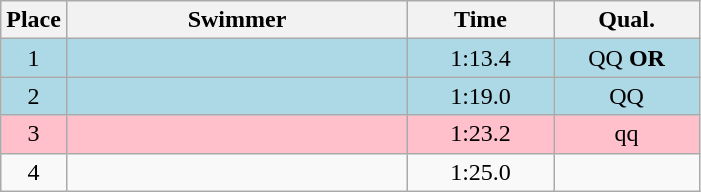<table class=wikitable style="text-align:center">
<tr>
<th>Place</th>
<th width=220>Swimmer</th>
<th width=90>Time</th>
<th width=90>Qual.</th>
</tr>
<tr bgcolor=lightblue>
<td>1</td>
<td align=left></td>
<td>1:13.4</td>
<td>QQ <strong>OR</strong></td>
</tr>
<tr bgcolor=lightblue>
<td>2</td>
<td align=left></td>
<td>1:19.0</td>
<td>QQ</td>
</tr>
<tr bgcolor=pink>
<td>3</td>
<td align=left></td>
<td>1:23.2</td>
<td>qq</td>
</tr>
<tr>
<td>4</td>
<td align=left></td>
<td>1:25.0</td>
<td></td>
</tr>
</table>
